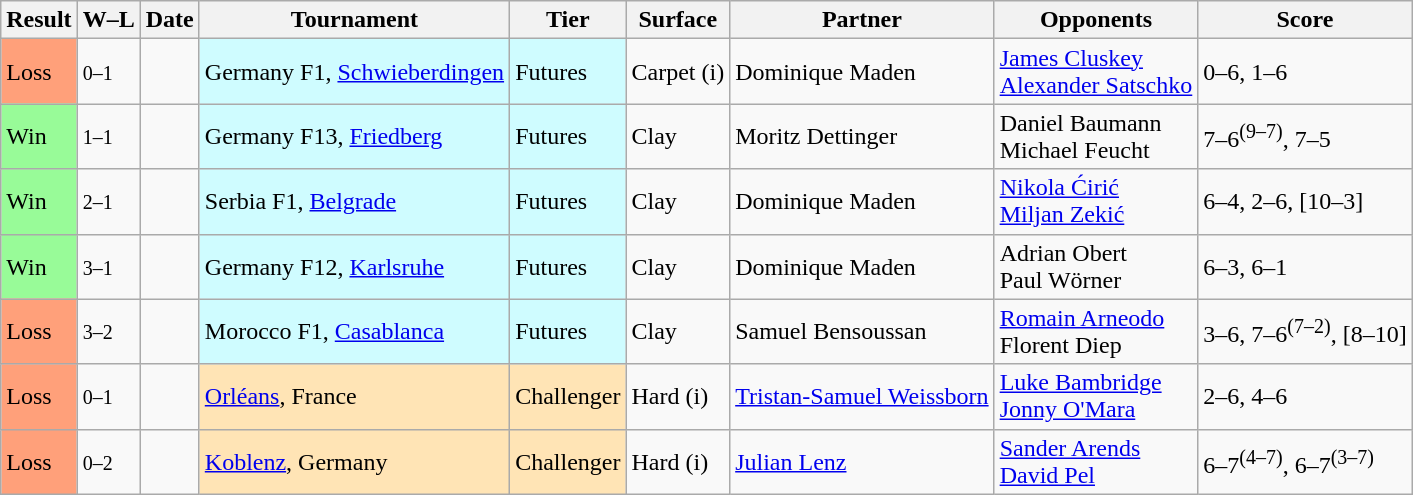<table class="sortable wikitable">
<tr>
<th>Result</th>
<th class="unsortable">W–L</th>
<th>Date</th>
<th>Tournament</th>
<th>Tier</th>
<th>Surface</th>
<th>Partner</th>
<th>Opponents</th>
<th class="unsortable">Score</th>
</tr>
<tr>
<td bgcolor=FFA07A>Loss</td>
<td><small>0–1</small></td>
<td></td>
<td style="background:#cffcff;">Germany F1, <a href='#'>Schwieberdingen</a></td>
<td style="background:#cffcff;">Futures</td>
<td>Carpet (i)</td>
<td> Dominique Maden</td>
<td> <a href='#'>James Cluskey</a><br> <a href='#'>Alexander Satschko</a></td>
<td>0–6, 1–6</td>
</tr>
<tr>
<td bgcolor=98fb98>Win</td>
<td><small>1–1</small></td>
<td></td>
<td style="background:#cffcff;">Germany F13, <a href='#'>Friedberg</a></td>
<td style="background:#cffcff;">Futures</td>
<td>Clay</td>
<td> Moritz Dettinger</td>
<td> Daniel Baumann<br> Michael Feucht</td>
<td>7–6<sup>(9–7)</sup>, 7–5</td>
</tr>
<tr>
<td bgcolor=98fb98>Win</td>
<td><small>2–1</small></td>
<td></td>
<td style="background:#cffcff;">Serbia F1, <a href='#'>Belgrade</a></td>
<td style="background:#cffcff;">Futures</td>
<td>Clay</td>
<td> Dominique Maden</td>
<td> <a href='#'>Nikola Ćirić</a><br> <a href='#'>Miljan Zekić</a></td>
<td>6–4, 2–6, [10–3]</td>
</tr>
<tr>
<td bgcolor=98fb98>Win</td>
<td><small>3–1</small></td>
<td></td>
<td style="background:#cffcff;">Germany F12, <a href='#'>Karlsruhe</a></td>
<td style="background:#cffcff;">Futures</td>
<td>Clay</td>
<td> Dominique Maden</td>
<td> Adrian Obert<br> Paul Wörner</td>
<td>6–3, 6–1</td>
</tr>
<tr>
<td bgcolor=FFA07A>Loss</td>
<td><small>3–2</small></td>
<td></td>
<td style="background:#cffcff;">Morocco F1, <a href='#'>Casablanca</a></td>
<td style="background:#cffcff;">Futures</td>
<td>Clay</td>
<td> Samuel Bensoussan</td>
<td> <a href='#'>Romain Arneodo</a><br> Florent Diep</td>
<td>3–6, 7–6<sup>(7–2)</sup>, [8–10]</td>
</tr>
<tr>
<td bgcolor=FFA07A>Loss</td>
<td><small>0–1</small></td>
<td><a href='#'></a></td>
<td style="background:moccasin;"><a href='#'>Orléans</a>, France</td>
<td style="background:moccasin;">Challenger</td>
<td>Hard (i)</td>
<td> <a href='#'>Tristan-Samuel Weissborn</a></td>
<td> <a href='#'>Luke Bambridge</a><br> <a href='#'>Jonny O'Mara</a></td>
<td>2–6, 4–6</td>
</tr>
<tr>
<td bgcolor=FFA07A>Loss</td>
<td><small>0–2</small></td>
<td><a href='#'></a></td>
<td style="background:moccasin;"><a href='#'>Koblenz</a>, Germany</td>
<td style="background:moccasin;">Challenger</td>
<td>Hard (i)</td>
<td> <a href='#'>Julian Lenz</a></td>
<td> <a href='#'>Sander Arends</a><br> <a href='#'>David Pel</a></td>
<td>6–7<sup>(4–7)</sup>, 6–7<sup>(3–7)</sup></td>
</tr>
</table>
